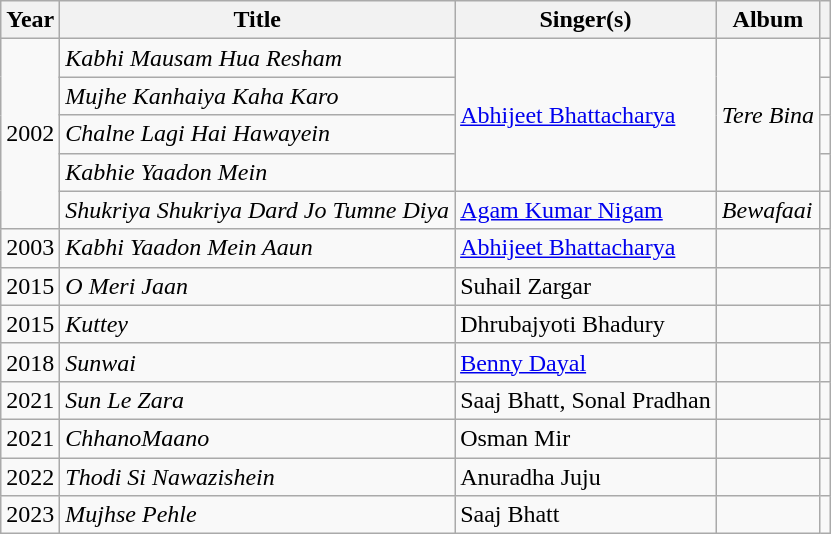<table class="wikitable plainrowheaders sortable" style="margin-right: 0;">
<tr>
<th scope="col">Year</th>
<th scope="col">Title</th>
<th scope="col">Singer(s)</th>
<th scope="col">Album</th>
<th scope="col" class="unsortable"></th>
</tr>
<tr>
<td rowspan="5">2002</td>
<td scope="row"><em>Kabhi Mausam Hua Resham</em></td>
<td rowspan="4"><a href='#'>Abhijeet Bhattacharya</a></td>
<td rowspan="4"><em>Tere Bina</em></td>
<td style="text-align: center;"></td>
</tr>
<tr>
<td scope="row"><em>Mujhe Kanhaiya Kaha Karo</em></td>
<td style="text-align: center;"></td>
</tr>
<tr>
<td scope="row"><em>Chalne Lagi Hai Hawayein</em></td>
<td style="text-align: center;"></td>
</tr>
<tr>
<td scope="row"><em>Kabhie Yaadon Mein</em></td>
<td style="text-align: center;"></td>
</tr>
<tr>
<td scope="row"><em>Shukriya Shukriya Dard Jo Tumne Diya</em></td>
<td><a href='#'>Agam Kumar Nigam</a></td>
<td><em>Bewafaai</em></td>
<td style="text-align: center;"></td>
</tr>
<tr>
<td>2003</td>
<td><em>Kabhi Yaadon Mein Aaun</em></td>
<td><a href='#'>Abhijeet Bhattacharya</a></td>
<td></td>
<td style="text-align: center;"></td>
</tr>
<tr>
<td>2015</td>
<td scope="row"><em>O Meri Jaan</em></td>
<td>Suhail Zargar</td>
<td></td>
<td style="text-align: center;"></td>
</tr>
<tr>
<td>2015</td>
<td scope="row"><em>Kuttey</em></td>
<td>Dhrubajyoti Bhadury</td>
<td></td>
<td style="text-align: center;"></td>
</tr>
<tr>
<td>2018</td>
<td scope="row"><em>Sunwai</em></td>
<td><a href='#'>Benny Dayal</a></td>
<td></td>
<td style="text-align: center;"></td>
</tr>
<tr>
<td>2021</td>
<td><em>Sun Le Zara</em></td>
<td>Saaj Bhatt, Sonal Pradhan</td>
<td></td>
<td style="text-align: center;"></td>
</tr>
<tr>
<td>2021</td>
<td><em>ChhanoMaano</em></td>
<td>Osman Mir</td>
<td></td>
<td></td>
</tr>
<tr>
<td>2022</td>
<td><em>Thodi Si Nawazishein</em></td>
<td>Anuradha Juju</td>
<td></td>
<td style="text-align: center;"></td>
</tr>
<tr>
<td>2023</td>
<td><em>Mujhse Pehle</em></td>
<td>Saaj Bhatt</td>
<td></td>
<td></td>
</tr>
</table>
